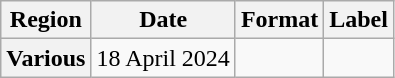<table class="wikitable plainrowheaders">
<tr>
<th scope="col">Region</th>
<th scope="col">Date</th>
<th scope="col">Format</th>
<th scope="col">Label</th>
</tr>
<tr>
<th scope="row">Various</th>
<td>18 April 2024</td>
<td></td>
<td></td>
</tr>
</table>
